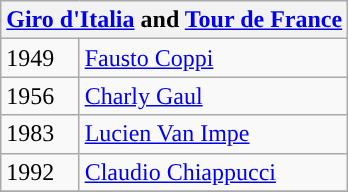<table class="wikitable">
<tr>
<th colspan=2><a href='#'>Giro d'Italia</a> and <a href='#'>Tour de France</a></th>
</tr>
<tr>
<td>1949</td>
<td> <a href='#'>Fausto Coppi</a></td>
</tr>
<tr>
<td>1956</td>
<td> <a href='#'>Charly Gaul</a></td>
</tr>
<tr>
<td>1983</td>
<td> <a href='#'>Lucien Van Impe</a></td>
</tr>
<tr>
<td>1992</td>
<td> <a href='#'>Claudio Chiappucci</a></td>
</tr>
<tr>
</tr>
</table>
